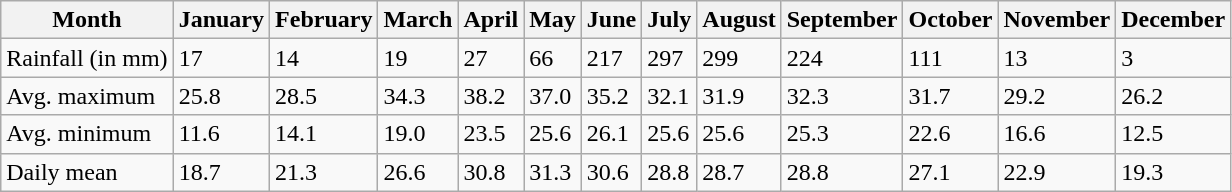<table class="wikitable">
<tr>
<th>Month</th>
<th>January</th>
<th>February</th>
<th>March</th>
<th>April</th>
<th>May</th>
<th>June</th>
<th>July</th>
<th>August</th>
<th>September</th>
<th>October</th>
<th>November</th>
<th>December</th>
</tr>
<tr>
<td>Rainfall (in mm)</td>
<td>17</td>
<td>14</td>
<td>19</td>
<td>27</td>
<td>66</td>
<td>217</td>
<td>297</td>
<td>299</td>
<td>224</td>
<td>111</td>
<td>13</td>
<td>3</td>
</tr>
<tr>
<td>Avg. maximum</td>
<td>25.8</td>
<td>28.5</td>
<td>34.3</td>
<td>38.2</td>
<td>37.0</td>
<td>35.2</td>
<td>32.1</td>
<td>31.9</td>
<td>32.3</td>
<td>31.7</td>
<td>29.2</td>
<td>26.2</td>
</tr>
<tr>
<td>Avg. minimum</td>
<td>11.6</td>
<td>14.1</td>
<td>19.0</td>
<td>23.5</td>
<td>25.6</td>
<td>26.1</td>
<td>25.6</td>
<td>25.6</td>
<td>25.3</td>
<td>22.6</td>
<td>16.6</td>
<td>12.5</td>
</tr>
<tr>
<td>Daily mean</td>
<td>18.7</td>
<td>21.3</td>
<td>26.6</td>
<td>30.8</td>
<td>31.3</td>
<td>30.6</td>
<td>28.8</td>
<td>28.7</td>
<td>28.8</td>
<td>27.1</td>
<td>22.9</td>
<td>19.3</td>
</tr>
</table>
